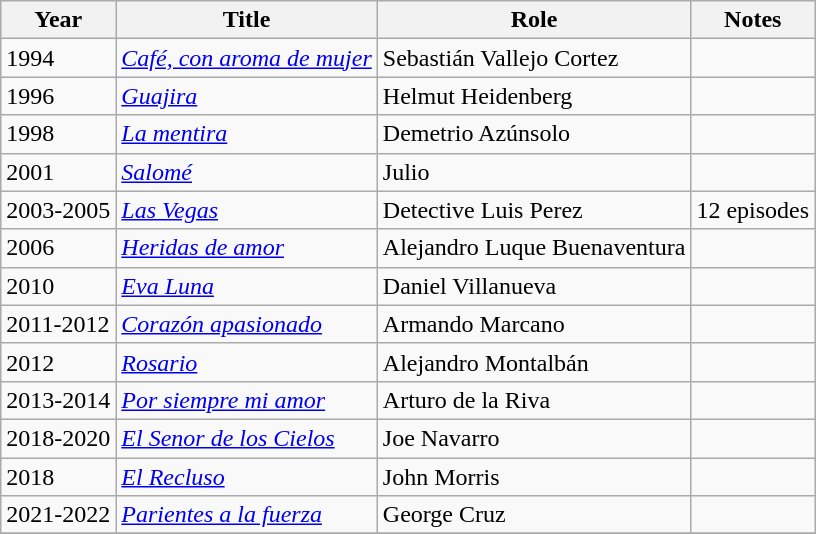<table class="wikitable">
<tr>
<th>Year</th>
<th>Title</th>
<th>Role</th>
<th>Notes</th>
</tr>
<tr>
<td>1994</td>
<td><em><a href='#'>Café, con aroma de mujer</a></em></td>
<td>Sebastián Vallejo Cortez</td>
<td></td>
</tr>
<tr>
<td>1996</td>
<td><em><a href='#'>Guajira</a></em></td>
<td>Helmut Heidenberg</td>
<td></td>
</tr>
<tr>
<td>1998</td>
<td><em><a href='#'>La mentira</a></em></td>
<td>Demetrio Azúnsolo</td>
<td></td>
</tr>
<tr>
<td>2001</td>
<td><em><a href='#'>Salomé</a></em></td>
<td>Julio</td>
<td></td>
</tr>
<tr>
<td>2003-2005</td>
<td><em><a href='#'>Las Vegas</a></em></td>
<td>Detective Luis Perez</td>
<td>12 episodes</td>
</tr>
<tr>
<td>2006</td>
<td><em><a href='#'>Heridas de amor</a></em></td>
<td>Alejandro Luque Buenaventura</td>
<td></td>
</tr>
<tr>
<td>2010</td>
<td><em><a href='#'>Eva Luna</a></em></td>
<td>Daniel Villanueva</td>
<td></td>
</tr>
<tr>
<td>2011-2012</td>
<td><em><a href='#'>Corazón apasionado</a></em></td>
<td>Armando Marcano</td>
<td></td>
</tr>
<tr>
<td>2012</td>
<td><em><a href='#'>Rosario</a></em></td>
<td>Alejandro Montalbán</td>
<td></td>
</tr>
<tr>
<td>2013-2014</td>
<td><em><a href='#'>Por siempre mi amor</a></em></td>
<td>Arturo de la Riva</td>
<td></td>
</tr>
<tr>
<td>2018-2020</td>
<td><em><a href='#'>El Senor de los Cielos</a></em></td>
<td>Joe Navarro</td>
<td></td>
</tr>
<tr>
<td>2018</td>
<td><em><a href='#'>El Recluso</a></em></td>
<td>John Morris</td>
<td></td>
</tr>
<tr>
<td>2021-2022</td>
<td><em><a href='#'>Parientes a la fuerza</a></em></td>
<td>George Cruz</td>
<td></td>
</tr>
<tr>
</tr>
</table>
